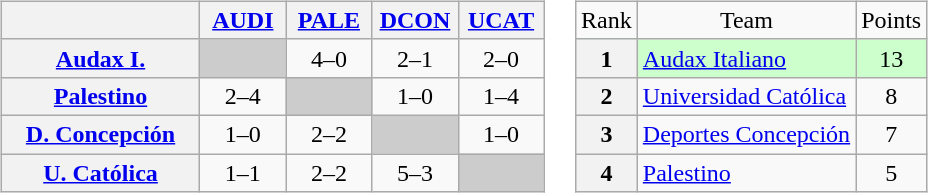<table>
<tr>
<td><br><table class="wikitable" style="text-align:center">
<tr>
<th width="125"> </th>
<th width="50"><a href='#'>AUDI</a></th>
<th width="50"><a href='#'>PALE</a></th>
<th width="50"><a href='#'>DCON</a></th>
<th width="50"><a href='#'>UCAT</a></th>
</tr>
<tr>
<th><a href='#'>Audax I.</a></th>
<td bgcolor="#CCCCCC"></td>
<td>4–0</td>
<td>2–1</td>
<td>2–0</td>
</tr>
<tr>
<th><a href='#'>Palestino</a></th>
<td>2–4</td>
<td bgcolor="#CCCCCC"></td>
<td>1–0</td>
<td>1–4</td>
</tr>
<tr>
<th><a href='#'>D. Concepción</a></th>
<td>1–0</td>
<td>2–2</td>
<td bgcolor="#CCCCCC"></td>
<td>1–0</td>
</tr>
<tr>
<th><a href='#'>U. Católica</a></th>
<td>1–1</td>
<td>2–2</td>
<td>5–3</td>
<td bgcolor="#CCCCCC"></td>
</tr>
</table>
</td>
<td><br><table class="wikitable" style="text-align: center;">
<tr>
<td>Rank</td>
<td>Team</td>
<td>Points</td>
</tr>
<tr bgcolor="#ccffcc">
<th>1</th>
<td style="text-align: left;"><a href='#'>Audax Italiano</a></td>
<td>13</td>
</tr>
<tr>
<th>2</th>
<td style="text-align: left;"><a href='#'>Universidad Católica</a></td>
<td>8</td>
</tr>
<tr>
<th>3</th>
<td style="text-align: left;"><a href='#'>Deportes Concepción</a></td>
<td>7</td>
</tr>
<tr>
<th>4</th>
<td style="text-align: left;"><a href='#'>Palestino</a></td>
<td>5</td>
</tr>
</table>
</td>
</tr>
</table>
